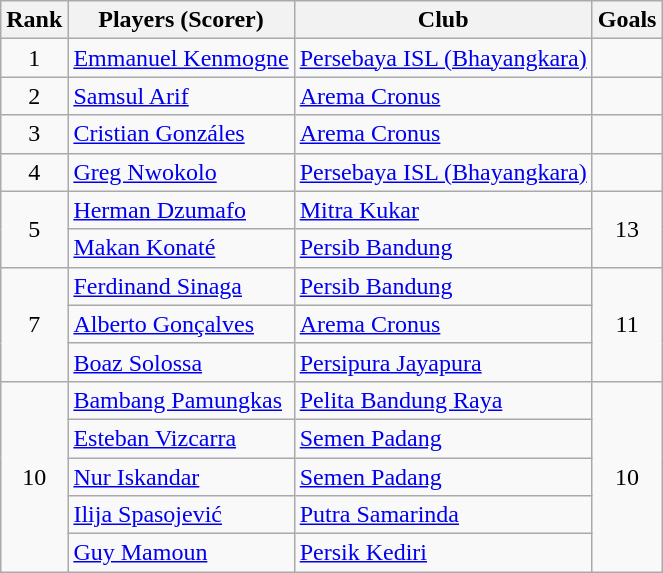<table class="wikitable">
<tr>
<th>Rank</th>
<th>Players (Scorer)</th>
<th>Club</th>
<th>Goals</th>
</tr>
<tr>
<td align="center">1</td>
<td align="left"> <a href='#'>Emmanuel Kenmogne</a></td>
<td align="left"><a href='#'>Persebaya ISL (Bhayangkara)</a></td>
<td></td>
</tr>
<tr>
<td align="center">2</td>
<td align="left"> <a href='#'>Samsul Arif</a></td>
<td align="left"><a href='#'>Arema Cronus</a></td>
<td></td>
</tr>
<tr>
<td align="center">3</td>
<td align="left"> <a href='#'>Cristian Gonzáles</a></td>
<td align="left"><a href='#'>Arema Cronus</a></td>
<td></td>
</tr>
<tr>
<td align="center">4</td>
<td align="left"> <a href='#'>Greg Nwokolo</a></td>
<td align="left"><a href='#'>Persebaya ISL (Bhayangkara)</a></td>
<td></td>
</tr>
<tr>
<td rowspan="2" align="center">5</td>
<td align="left"> <a href='#'>Herman Dzumafo</a></td>
<td align="left"><a href='#'>Mitra Kukar</a></td>
<td rowspan="2" align="center">13</td>
</tr>
<tr>
<td align="left"> <a href='#'>Makan Konaté</a></td>
<td align="left"><a href='#'>Persib Bandung</a></td>
</tr>
<tr>
<td rowspan="3" align="center">7</td>
<td align="left"> <a href='#'>Ferdinand Sinaga</a></td>
<td align="left"><a href='#'>Persib Bandung</a></td>
<td rowspan="3" align="center">11</td>
</tr>
<tr>
<td align="left"> <a href='#'>Alberto Gonçalves</a></td>
<td align="left"><a href='#'>Arema Cronus</a></td>
</tr>
<tr>
<td align="left"> <a href='#'>Boaz Solossa</a></td>
<td align="left"><a href='#'>Persipura Jayapura</a></td>
</tr>
<tr>
<td rowspan="5" align="center">10</td>
<td align="left"> <a href='#'>Bambang Pamungkas</a></td>
<td align="left"><a href='#'>Pelita Bandung Raya</a></td>
<td rowspan="5" align="center">10</td>
</tr>
<tr>
<td align="left"> <a href='#'>Esteban Vizcarra</a></td>
<td align="left"><a href='#'>Semen Padang</a></td>
</tr>
<tr>
<td align="left"> <a href='#'>Nur Iskandar</a></td>
<td align="left"><a href='#'>Semen Padang</a></td>
</tr>
<tr>
<td align="left"> <a href='#'>Ilija Spasojević</a></td>
<td align="left"><a href='#'>Putra Samarinda</a></td>
</tr>
<tr>
<td align="left"> <a href='#'>Guy Mamoun</a></td>
<td align="left"><a href='#'>Persik Kediri</a></td>
</tr>
</table>
